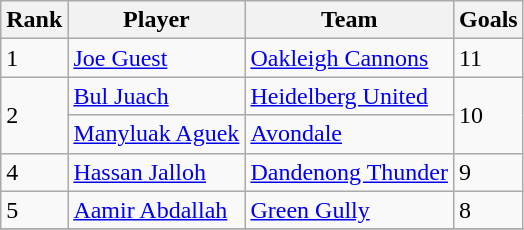<table class="wikitable">
<tr>
<th>Rank</th>
<th>Player</th>
<th>Team</th>
<th>Goals</th>
</tr>
<tr>
<td>1</td>
<td><a href='#'>Joe Guest</a></td>
<td><a href='#'>Oakleigh Cannons</a></td>
<td>11</td>
</tr>
<tr>
<td rowspan="2">2</td>
<td><a href='#'>Bul Juach</a></td>
<td><a href='#'>Heidelberg United</a></td>
<td rowspan="2">10</td>
</tr>
<tr>
<td><a href='#'>Manyluak Aguek</a></td>
<td><a href='#'>Avondale</a></td>
</tr>
<tr>
<td>4</td>
<td><a href='#'>Hassan Jalloh</a></td>
<td><a href='#'>Dandenong Thunder</a></td>
<td>9</td>
</tr>
<tr>
<td>5</td>
<td><a href='#'>Aamir Abdallah</a></td>
<td><a href='#'>Green Gully</a></td>
<td>8</td>
</tr>
<tr>
</tr>
</table>
